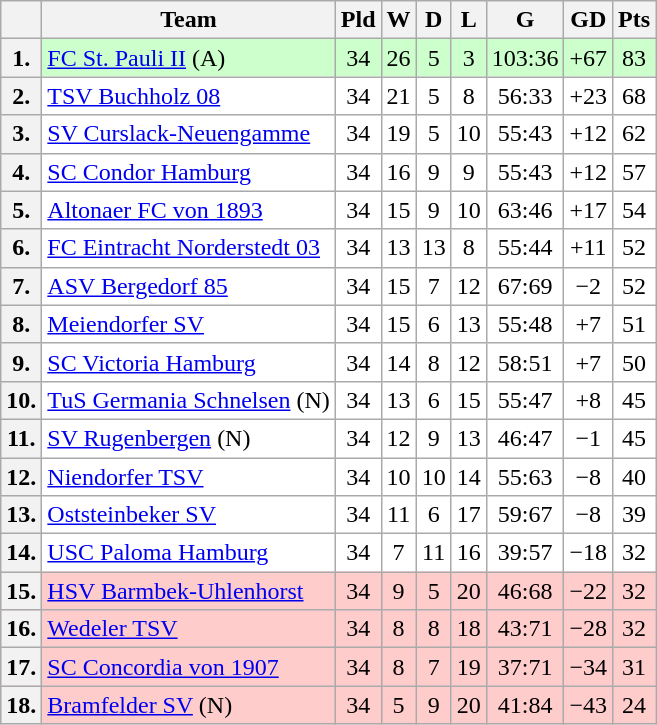<table class="wikitable sortable" style="text-align: center;">
<tr class="hintergrundfarbe5">
<th></th>
<th>Team</th>
<th>Pld</th>
<th>W</th>
<th>D</th>
<th>L</th>
<th>G</th>
<th>GD</th>
<th>Pts</th>
</tr>
<tr style="background-color: #ccffcc;">
<th>1.</th>
<td style="text-align: left;"><a href='#'>FC St. Pauli II</a> (A)</td>
<td>34</td>
<td>26</td>
<td>5</td>
<td>3</td>
<td>103:36</td>
<td>+67</td>
<td>83</td>
</tr>
<tr style="background-color: #ffffff;">
<th>2.</th>
<td style="text-align: left;"><a href='#'>TSV Buchholz 08</a></td>
<td>34</td>
<td>21</td>
<td>5</td>
<td>8</td>
<td>56:33</td>
<td>+23</td>
<td>68</td>
</tr>
<tr style="background-color: #ffffff;">
<th>3.</th>
<td style="text-align: left;"><a href='#'>SV Curslack-Neuengamme</a></td>
<td>34</td>
<td>19</td>
<td>5</td>
<td>10</td>
<td>55:43</td>
<td>+12</td>
<td>62</td>
</tr>
<tr style="background-color: #ffffff;">
<th>4.</th>
<td style="text-align: left;"><a href='#'>SC Condor Hamburg</a></td>
<td>34</td>
<td>16</td>
<td>9</td>
<td>9</td>
<td>55:43</td>
<td>+12</td>
<td>57</td>
</tr>
<tr style="background-color: #ffffff;">
<th>5.</th>
<td style="text-align: left;"><a href='#'>Altonaer FC von 1893</a></td>
<td>34</td>
<td>15</td>
<td>9</td>
<td>10</td>
<td>63:46</td>
<td>+17</td>
<td>54</td>
</tr>
<tr style="background-color: #ffffff;">
<th>6.</th>
<td style="text-align: left;"><a href='#'>FC Eintracht Norderstedt 03</a></td>
<td>34</td>
<td>13</td>
<td>13</td>
<td>8</td>
<td>55:44</td>
<td>+11</td>
<td>52</td>
</tr>
<tr style="background-color: #ffffff;">
<th>7.</th>
<td style="text-align: left;"><a href='#'>ASV Bergedorf 85</a></td>
<td>34</td>
<td>15</td>
<td>7</td>
<td>12</td>
<td>67:69</td>
<td>−2</td>
<td>52</td>
</tr>
<tr style="background-color: #ffffff;">
<th>8.</th>
<td style="text-align: left;"><a href='#'>Meiendorfer SV</a></td>
<td>34</td>
<td>15</td>
<td>6</td>
<td>13</td>
<td>55:48</td>
<td>+7</td>
<td>51</td>
</tr>
<tr style="background-color: #ffffff;">
<th>9.</th>
<td style="text-align: left;"><a href='#'>SC Victoria Hamburg</a></td>
<td>34</td>
<td>14</td>
<td>8</td>
<td>12</td>
<td>58:51</td>
<td>+7</td>
<td>50</td>
</tr>
<tr style="background-color: #ffffff;">
<th>10.</th>
<td style="text-align: left;"><a href='#'>TuS Germania Schnelsen</a> (N)</td>
<td>34</td>
<td>13</td>
<td>6</td>
<td>15</td>
<td>55:47</td>
<td>+8</td>
<td>45</td>
</tr>
<tr style="background-color: #ffffff;">
<th>11.</th>
<td style="text-align: left;"><a href='#'>SV Rugenbergen</a> (N)</td>
<td>34</td>
<td>12</td>
<td>9</td>
<td>13</td>
<td>46:47</td>
<td>−1</td>
<td>45</td>
</tr>
<tr style="background-color: #ffffff;">
<th>12.</th>
<td style="text-align: left;"><a href='#'>Niendorfer TSV</a></td>
<td>34</td>
<td>10</td>
<td>10</td>
<td>14</td>
<td>55:63</td>
<td>−8</td>
<td>40</td>
</tr>
<tr style="background-color: #ffffff;">
<th>13.</th>
<td style="text-align: left;"><a href='#'>Oststeinbeker SV</a></td>
<td>34</td>
<td>11</td>
<td>6</td>
<td>17</td>
<td>59:67</td>
<td>−8</td>
<td>39</td>
</tr>
<tr style="background-color: #ffffff;">
<th>14.</th>
<td style="text-align: left;"><a href='#'>USC Paloma Hamburg</a></td>
<td>34</td>
<td>7</td>
<td>11</td>
<td>16</td>
<td>39:57</td>
<td>−18</td>
<td>32</td>
</tr>
<tr style="background-color: #ffcccc;">
<th>15.</th>
<td style="text-align: left;"><a href='#'>HSV Barmbek-Uhlenhorst</a></td>
<td>34</td>
<td>9</td>
<td>5</td>
<td>20</td>
<td>46:68</td>
<td>−22</td>
<td>32</td>
</tr>
<tr style="background-color: #ffcccc;">
<th>16.</th>
<td style="text-align: left;"><a href='#'>Wedeler TSV</a></td>
<td>34</td>
<td>8</td>
<td>8</td>
<td>18</td>
<td>43:71</td>
<td>−28</td>
<td>32</td>
</tr>
<tr style="background-color: #ffcccc;">
<th>17.</th>
<td style="text-align: left;"><a href='#'>SC Concordia von 1907</a></td>
<td>34</td>
<td>8</td>
<td>7</td>
<td>19</td>
<td>37:71</td>
<td>−34</td>
<td>31</td>
</tr>
<tr style="background-color: #ffcccc;">
<th>18.</th>
<td style="text-align: left;"><a href='#'>Bramfelder SV</a> (N)</td>
<td>34</td>
<td>5</td>
<td>9</td>
<td>20</td>
<td>41:84</td>
<td>−43</td>
<td>24</td>
</tr>
</table>
